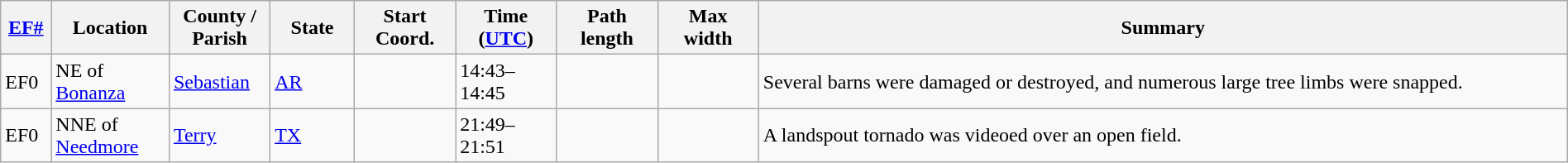<table class="wikitable sortable" style="width:100%;">
<tr>
<th scope="col"  style="width:3%; text-align:center;"><a href='#'>EF#</a></th>
<th scope="col"  style="width:7%; text-align:center;" class="unsortable">Location</th>
<th scope="col"  style="width:6%; text-align:center;" class="unsortable">County / Parish</th>
<th scope="col"  style="width:5%; text-align:center;">State</th>
<th scope="col"  style="width:6%; text-align:center;">Start Coord.</th>
<th scope="col"  style="width:6%; text-align:center;">Time (<a href='#'>UTC</a>)</th>
<th scope="col"  style="width:6%; text-align:center;">Path length</th>
<th scope="col"  style="width:6%; text-align:center;">Max width</th>
<th scope="col" class="unsortable" style="width:48%; text-align:center;">Summary</th>
</tr>
<tr>
<td bgcolor=>EF0</td>
<td>NE of <a href='#'>Bonanza</a></td>
<td><a href='#'>Sebastian</a></td>
<td><a href='#'>AR</a></td>
<td></td>
<td>14:43–14:45</td>
<td></td>
<td></td>
<td>Several barns were damaged or destroyed, and numerous large tree limbs were snapped.</td>
</tr>
<tr>
<td bgcolor=>EF0</td>
<td>NNE of <a href='#'>Needmore</a></td>
<td><a href='#'>Terry</a></td>
<td><a href='#'>TX</a></td>
<td></td>
<td>21:49–21:51</td>
<td></td>
<td></td>
<td>A landspout tornado was videoed over an open field.</td>
</tr>
</table>
